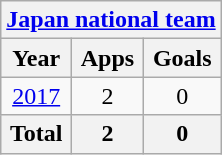<table class="wikitable" style="text-align:center">
<tr>
<th colspan=3><a href='#'>Japan national team</a></th>
</tr>
<tr>
<th>Year</th>
<th>Apps</th>
<th>Goals</th>
</tr>
<tr>
<td><a href='#'>2017</a></td>
<td>2</td>
<td>0</td>
</tr>
<tr>
<th>Total</th>
<th>2</th>
<th>0</th>
</tr>
</table>
